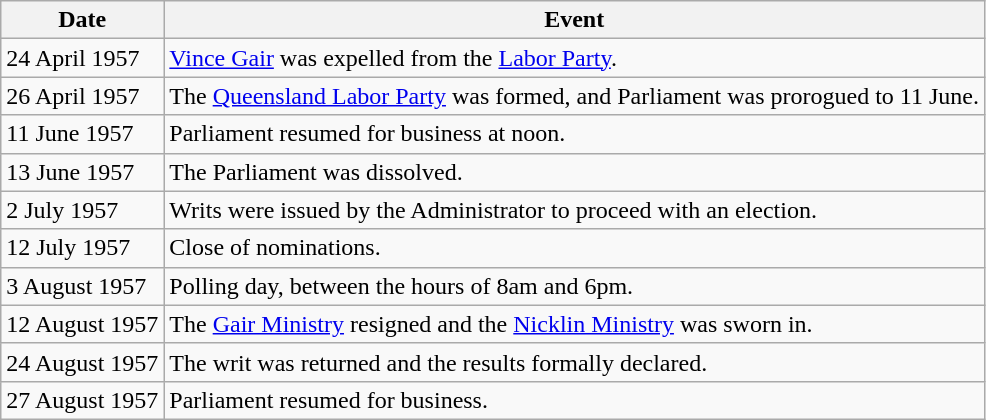<table class="wikitable">
<tr>
<th>Date</th>
<th>Event</th>
</tr>
<tr>
<td>24 April 1957</td>
<td><a href='#'>Vince Gair</a> was expelled from the <a href='#'>Labor Party</a>.</td>
</tr>
<tr>
<td>26 April 1957</td>
<td>The <a href='#'>Queensland Labor Party</a> was formed, and Parliament was prorogued to 11 June.</td>
</tr>
<tr>
<td>11 June 1957</td>
<td>Parliament resumed for business at noon.</td>
</tr>
<tr>
<td>13 June 1957</td>
<td>The Parliament was dissolved.</td>
</tr>
<tr>
<td>2 July 1957</td>
<td>Writs were issued by the Administrator to proceed with an election.</td>
</tr>
<tr>
<td>12 July 1957</td>
<td>Close of nominations.</td>
</tr>
<tr>
<td>3 August 1957</td>
<td>Polling day, between the hours of 8am and 6pm.</td>
</tr>
<tr>
<td>12 August 1957</td>
<td>The <a href='#'>Gair Ministry</a> resigned and the <a href='#'>Nicklin Ministry</a> was sworn in.</td>
</tr>
<tr>
<td>24 August 1957</td>
<td>The writ was returned and the results formally declared.</td>
</tr>
<tr>
<td>27 August 1957</td>
<td>Parliament resumed for business.</td>
</tr>
</table>
